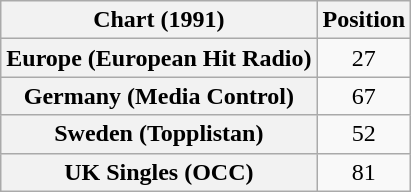<table class="wikitable sortable plainrowheaders" style="text-align:center">
<tr>
<th scope="col">Chart (1991)</th>
<th scope="col">Position</th>
</tr>
<tr>
<th scope="row">Europe (European Hit Radio)</th>
<td>27</td>
</tr>
<tr>
<th scope="row">Germany (Media Control)</th>
<td>67</td>
</tr>
<tr>
<th scope="row">Sweden (Topplistan)</th>
<td>52</td>
</tr>
<tr>
<th scope="row">UK Singles (OCC)</th>
<td>81</td>
</tr>
</table>
